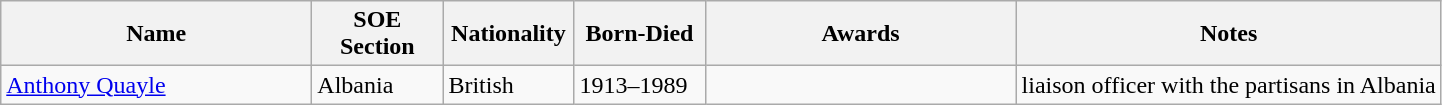<table class="wikitable">
<tr>
<th width="200">Name</th>
<th width="80">SOE Section</th>
<th width="80">Nationality</th>
<th width="80">Born-Died</th>
<th width="200">Awards</th>
<th>Notes</th>
</tr>
<tr>
<td><a href='#'>Anthony Quayle</a></td>
<td>Albania</td>
<td>British</td>
<td>1913–1989</td>
<td></td>
<td>liaison officer with the partisans in Albania</td>
</tr>
</table>
